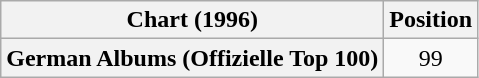<table class="wikitable plainrowheaders" style="text-align:center">
<tr>
<th scope="col">Chart (1996)</th>
<th scope="col">Position</th>
</tr>
<tr>
<th scope="row">German Albums (Offizielle Top 100)</th>
<td>99</td>
</tr>
</table>
